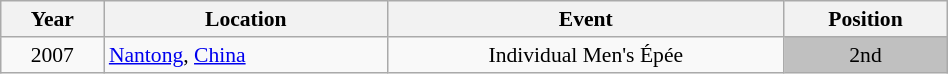<table class="wikitable" width="50%" style="font-size:90%; text-align:center;">
<tr>
<th>Year</th>
<th>Location</th>
<th>Event</th>
<th>Position</th>
</tr>
<tr>
<td>2007</td>
<td rowspan="1" align="left"> <a href='#'>Nantong</a>, <a href='#'>China</a></td>
<td>Individual Men's Épée</td>
<td bgcolor="silver">2nd</td>
</tr>
</table>
